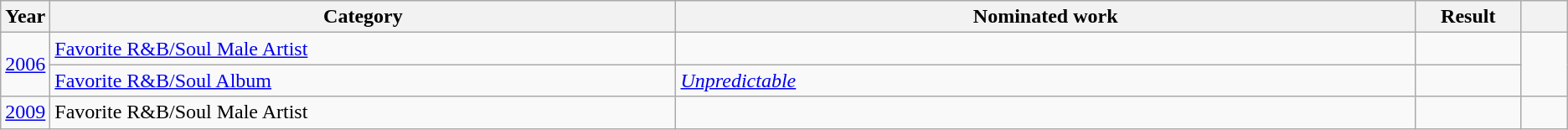<table class=wikitable>
<tr>
<th scope="col" style="width:1em;">Year</th>
<th scope="col" style="width:33em;">Category</th>
<th scope="col" style="width:39em;">Nominated work</th>
<th scope="col" style="width:5em;">Result</th>
<th scope="col" style="width:2em;"></th>
</tr>
<tr>
<td rowspan="2"><a href='#'>2006</a></td>
<td><a href='#'>Favorite R&B/Soul Male Artist</a></td>
<td></td>
<td></td>
<td rowspan="2"></td>
</tr>
<tr>
<td><a href='#'>Favorite R&B/Soul Album</a></td>
<td><em><a href='#'>Unpredictable</a></em></td>
<td></td>
</tr>
<tr>
<td><a href='#'>2009</a></td>
<td>Favorite R&B/Soul Male Artist</td>
<td></td>
<td></td>
<td></td>
</tr>
</table>
